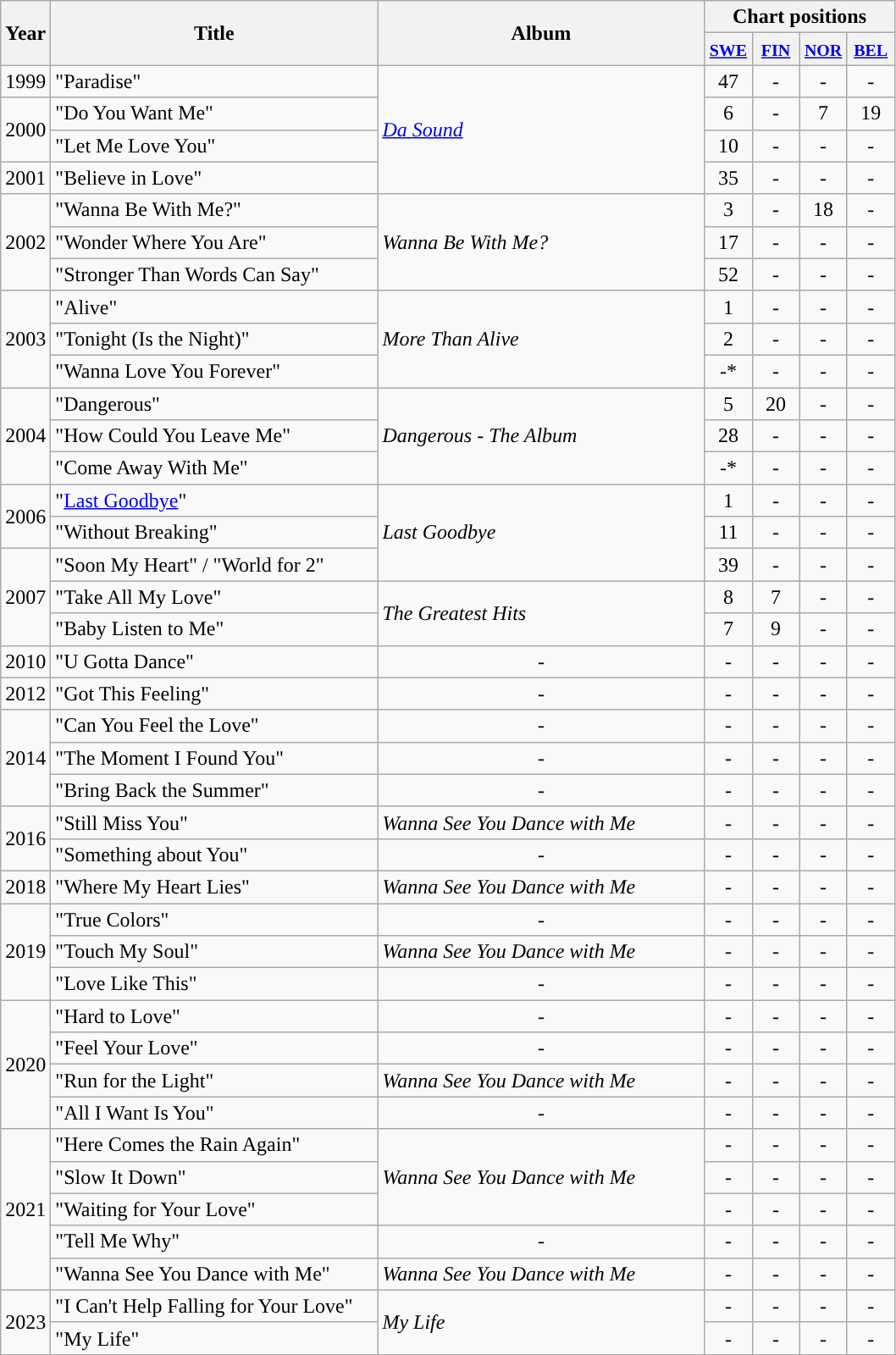<table class="wikitable">
<tr ">
<th style="width:28px;" rowspan="2">Year</th>
<th style="width:250px;" rowspan="2">Title</th>
<th style="width:250px;" rowspan="2">Album</th>
<th colspan="9">Chart positions</th>
</tr>
<tr style="background:#ddd;">
<th style="width:30px;"><small><a href='#'>SWE</a></small></th>
<th style="width:30px;"><small><a href='#'>FIN</a></small></th>
<th style="width:30px;"><small><a href='#'>NOR</a></small></th>
<th style="width:30px;"><small><a href='#'>BEL</a></small></th>
</tr>
<tr>
<td style="text-align:left;">1999</td>
<td align="left">"Paradise"</td>
<td style="text-align:left;" rowspan="4"><em><a href='#'>Da Sound</a></em></td>
<td style="text-align:center;">47</td>
<td style="text-align:center;">-</td>
<td style="text-align:center;">-</td>
<td style="text-align:center;">-</td>
</tr>
<tr>
<td style="text-align:left;" rowspan="2">2000</td>
<td align="left">"Do You Want Me"</td>
<td style="text-align:center;">6</td>
<td style="text-align:center;">-</td>
<td style="text-align:center;">7</td>
<td style="text-align:center;">19</td>
</tr>
<tr>
<td align="left">"Let Me Love You"</td>
<td style="text-align:center;">10</td>
<td style="text-align:center;">-</td>
<td style="text-align:center;">-</td>
<td style="text-align:center;">-</td>
</tr>
<tr>
<td style="text-align:left;">2001</td>
<td align="left">"Believe in Love"</td>
<td style="text-align:center;">35</td>
<td style="text-align:center;">-</td>
<td style="text-align:center;">-</td>
<td style="text-align:center;">-</td>
</tr>
<tr>
<td style="text-align:left;" rowspan="3">2002</td>
<td align="left">"Wanna Be With Me?"</td>
<td style="text-align:left;" rowspan="3"><em>Wanna Be With Me?</em></td>
<td style="text-align:center;">3</td>
<td style="text-align:center;">-</td>
<td style="text-align:center;">18</td>
<td style="text-align:center;">-</td>
</tr>
<tr>
<td align="left">"Wonder Where You Are"</td>
<td style="text-align:center;">17</td>
<td style="text-align:center;">-</td>
<td style="text-align:center;">-</td>
<td style="text-align:center;">-</td>
</tr>
<tr>
<td align="left">"Stronger Than Words Can Say"</td>
<td style="text-align:center;">52</td>
<td style="text-align:center;">-</td>
<td style="text-align:center;">-</td>
<td style="text-align:center;">-</td>
</tr>
<tr>
<td style="text-align:left;" rowspan="3">2003</td>
<td align="left">"Alive"</td>
<td style="text-align:left;" rowspan="3"><em>More Than Alive</em></td>
<td style="text-align:center;">1</td>
<td style="text-align:center;">-</td>
<td style="text-align:center;">-</td>
<td style="text-align:center;">-</td>
</tr>
<tr>
<td align="left">"Tonight (Is the Night)"</td>
<td style="text-align:center;">2</td>
<td style="text-align:center;">-</td>
<td style="text-align:center;">-</td>
<td style="text-align:center;">-</td>
</tr>
<tr>
<td align="left">"Wanna Love You Forever"</td>
<td style="text-align:center;">-*</td>
<td style="text-align:center;">-</td>
<td style="text-align:center;">-</td>
<td style="text-align:center;">-</td>
</tr>
<tr>
<td style="text-align:left;" rowspan="3">2004</td>
<td align="left">"Dangerous"</td>
<td style="text-align:left;" rowspan="3"><em>Dangerous - The Album</em></td>
<td style="text-align:center;">5</td>
<td style="text-align:center;">20</td>
<td style="text-align:center;">-</td>
<td style="text-align:center;">-</td>
</tr>
<tr>
<td align="left">"How Could You Leave Me"</td>
<td style="text-align:center;">28</td>
<td style="text-align:center;">-</td>
<td style="text-align:center;">-</td>
<td style="text-align:center;">-</td>
</tr>
<tr>
<td align="left">"Come Away With Me"</td>
<td style="text-align:center;">-*</td>
<td style="text-align:center;">-</td>
<td style="text-align:center;">-</td>
<td style="text-align:center;">-</td>
</tr>
<tr>
<td style="text-align:left;" rowspan="2">2006</td>
<td align="left">"<a href='#'>Last Goodbye</a>"</td>
<td style="text-align:left;" rowspan="3"><em>Last Goodbye</em></td>
<td style="text-align:center;">1</td>
<td style="text-align:center;">-</td>
<td style="text-align:center;">-</td>
<td style="text-align:center;">-</td>
</tr>
<tr>
<td align="left">"Without Breaking"</td>
<td style="text-align:center;">11</td>
<td style="text-align:center;">-</td>
<td style="text-align:center;">-</td>
<td style="text-align:center;">-</td>
</tr>
<tr>
<td style="text-align:left;" rowspan="3">2007</td>
<td align="left">"Soon My Heart" / "World for 2"</td>
<td style="text-align:center;">39</td>
<td style="text-align:center;">-</td>
<td style="text-align:center;">-</td>
<td style="text-align:center;">-</td>
</tr>
<tr>
<td align="left">"Take All My Love"</td>
<td style="text-align:left;" rowspan="2"><em>The Greatest Hits</em></td>
<td style="text-align:center;">8</td>
<td style="text-align:center;">7</td>
<td style="text-align:center;">-</td>
<td style="text-align:center;">-</td>
</tr>
<tr>
<td align="left">"Baby Listen to Me"</td>
<td style="text-align:center;">7</td>
<td style="text-align:center;">9</td>
<td style="text-align:center;">-</td>
<td style="text-align:center;">-</td>
</tr>
<tr>
<td style="text-align:left;">2010</td>
<td align="left">"U Gotta Dance"</td>
<td style="text-align:center;">-</td>
<td style="text-align:center;">-</td>
<td style="text-align:center;">-</td>
<td style="text-align:center;">-</td>
<td style="text-align:center;">-</td>
</tr>
<tr>
<td style="text-align:left;">2012</td>
<td align="left">"Got This Feeling"</td>
<td style="text-align:center;">-</td>
<td style="text-align:center;">-</td>
<td style="text-align:center;">-</td>
<td style="text-align:center;">-</td>
<td style="text-align:center;">-</td>
</tr>
<tr>
<td style="text-align:left;" rowspan="3">2014</td>
<td align="left">"Can You Feel the Love"</td>
<td style="text-align:center;">-</td>
<td style="text-align:center;">-</td>
<td style="text-align:center;">-</td>
<td style="text-align:center;">-</td>
<td style="text-align:center;">-</td>
</tr>
<tr>
<td align="left">"The Moment I Found You"</td>
<td style="text-align:center;">-</td>
<td style="text-align:center;">-</td>
<td style="text-align:center;">-</td>
<td style="text-align:center;">-</td>
<td style="text-align:center;">-</td>
</tr>
<tr>
<td align="left">"Bring Back the Summer"</td>
<td style="text-align:center;">-</td>
<td style="text-align:center;">-</td>
<td style="text-align:center;">-</td>
<td style="text-align:center;">-</td>
<td style="text-align:center;">-</td>
</tr>
<tr>
<td style="text-align:left;" rowspan="2">2016</td>
<td align="left">"Still Miss You"</td>
<td style="text-align:left;"><em>Wanna See You Dance with Me</em></td>
<td style="text-align:center;">-</td>
<td style="text-align:center;">-</td>
<td style="text-align:center;">-</td>
<td style="text-align:center;">-</td>
</tr>
<tr>
<td align="left">"Something about You"</td>
<td style="text-align:center;">-</td>
<td style="text-align:center;">-</td>
<td style="text-align:center;">-</td>
<td style="text-align:center;">-</td>
<td style="text-align:center;">-</td>
</tr>
<tr>
<td style="text-align:left;">2018</td>
<td align="left">"Where My Heart Lies"</td>
<td style="text-align:left;"><em>Wanna See You Dance with Me</em></td>
<td style="text-align:center;">-</td>
<td style="text-align:center;">-</td>
<td style="text-align:center;">-</td>
<td style="text-align:center;">-</td>
</tr>
<tr>
<td style="text-align:left;" rowspan="3">2019</td>
<td align="left">"True Colors"</td>
<td style="text-align:center;">-</td>
<td style="text-align:center;">-</td>
<td style="text-align:center;">-</td>
<td style="text-align:center;">-</td>
<td style="text-align:center;">-</td>
</tr>
<tr>
<td align="left">"Touch My Soul"</td>
<td style="text-align:left;"><em>Wanna See You Dance with Me</em></td>
<td style="text-align:center;">-</td>
<td style="text-align:center;">-</td>
<td style="text-align:center;">-</td>
<td style="text-align:center;">-</td>
</tr>
<tr>
<td align="left">"Love Like This"</td>
<td style="text-align:center;">-</td>
<td style="text-align:center;">-</td>
<td style="text-align:center;">-</td>
<td style="text-align:center;">-</td>
<td style="text-align:center;">-</td>
</tr>
<tr>
<td style="text-align:left;" rowspan="4">2020</td>
<td align="left">"Hard to Love"</td>
<td style="text-align:center;">-</td>
<td style="text-align:center;">-</td>
<td style="text-align:center;">-</td>
<td style="text-align:center;">-</td>
<td style="text-align:center;">-</td>
</tr>
<tr>
<td align="left">"Feel Your Love"</td>
<td style="text-align:center;">-</td>
<td style="text-align:center;">-</td>
<td style="text-align:center;">-</td>
<td style="text-align:center;">-</td>
<td style="text-align:center;">-</td>
</tr>
<tr>
<td align="left">"Run for the Light"</td>
<td style="text-align:left;"><em>Wanna See You Dance with Me</em></td>
<td style="text-align:center;">-</td>
<td style="text-align:center;">-</td>
<td style="text-align:center;">-</td>
<td style="text-align:center;">-</td>
</tr>
<tr>
<td align="left">"All I Want Is You"</td>
<td style="text-align:center;">-</td>
<td style="text-align:center;">-</td>
<td style="text-align:center;">-</td>
<td style="text-align:center;">-</td>
<td style="text-align:center;">-</td>
</tr>
<tr>
<td style="text-align:left;" rowspan="5">2021</td>
<td align="left">"Here Comes the Rain Again"</td>
<td style="text-align:left;" rowspan="3"><em>Wanna See You Dance with Me</em></td>
<td style="text-align:center;">-</td>
<td style="text-align:center;">-</td>
<td style="text-align:center;">-</td>
<td style="text-align:center;">-</td>
</tr>
<tr>
<td align="left">"Slow It Down"</td>
<td style="text-align:center;">-</td>
<td style="text-align:center;">-</td>
<td style="text-align:center;">-</td>
<td style="text-align:center;">-</td>
</tr>
<tr>
<td align="left">"Waiting for Your Love"</td>
<td style="text-align:center;">-</td>
<td style="text-align:center;">-</td>
<td style="text-align:center;">-</td>
<td style="text-align:center;">-</td>
</tr>
<tr>
<td align="left">"Tell Me Why"</td>
<td style="text-align:center;">-</td>
<td style="text-align:center;">-</td>
<td style="text-align:center;">-</td>
<td style="text-align:center;">-</td>
<td style="text-align:center;">-</td>
</tr>
<tr>
<td align="left">"Wanna See You Dance with Me"</td>
<td style="text-align:left;"><em>Wanna See You Dance with Me</em></td>
<td style="text-align:center;">-</td>
<td style="text-align:center;">-</td>
<td style="text-align:center;">-</td>
<td style="text-align:center;">-</td>
</tr>
<tr>
<td style="text-align:left;" rowspan="2">2023</td>
<td align="left">"I Can't Help Falling for Your Love"</td>
<td style="text-align:left;" rowspan="2"><em>My Life</em></td>
<td style="text-align:center;">-</td>
<td style="text-align:center;">-</td>
<td style="text-align:center;">-</td>
<td style="text-align:center;">-</td>
</tr>
<tr>
<td align="left">"My Life"</td>
<td style="text-align:center;">-</td>
<td style="text-align:center;">-</td>
<td style="text-align:center;">-</td>
<td style="text-align:center;">-</td>
</tr>
<tr>
</tr>
</table>
